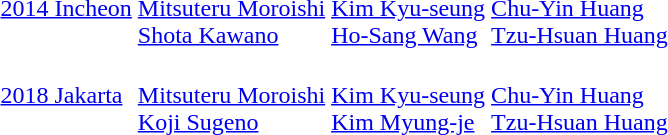<table>
<tr>
<td><a href='#'>2014 Incheon</a></td>
<td> <br> <a href='#'>Mitsuteru Moroishi</a> <br> <a href='#'>Shota Kawano</a></td>
<td> <br> <a href='#'>Kim Kyu-seung</a> <br> <a href='#'>Ho-Sang Wang</a></td>
<td> <br> <a href='#'>Chu-Yin Huang</a> <br> <a href='#'>Tzu-Hsuan Huang</a></td>
</tr>
<tr>
<td><a href='#'>2018 Jakarta</a></td>
<td> <br> <a href='#'>Mitsuteru Moroishi</a> <br> <a href='#'>Koji Sugeno</a></td>
<td> <br> <a href='#'>Kim Kyu-seung</a> <br> <a href='#'>Kim Myung-je</a></td>
<td> <br> <a href='#'>Chu-Yin Huang</a> <br> <a href='#'>Tzu-Hsuan Huang</a></td>
</tr>
</table>
